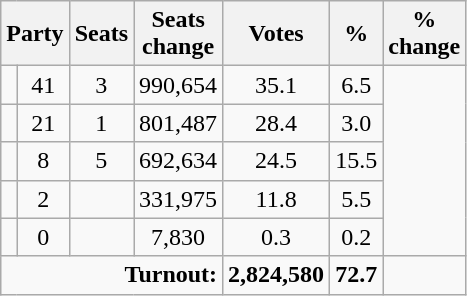<table class="wikitable sortable">
<tr>
<th colspan="2" rowspan="1" align="center">Party</th>
<th align="center">Seats</th>
<th align="center">Seats<br>change</th>
<th align="center">Votes</th>
<th align="center">%</th>
<th align="center">%<br>change</th>
</tr>
<tr>
<td></td>
<td align="center">41</td>
<td align="center">3</td>
<td align="center">990,654</td>
<td align="center">35.1</td>
<td align="center">6.5</td>
</tr>
<tr>
<td></td>
<td align="center">21</td>
<td align="center">1</td>
<td align="center">801,487</td>
<td align="center">28.4</td>
<td align="center">3.0</td>
</tr>
<tr>
<td></td>
<td align="center">8</td>
<td align="center">5</td>
<td align="center">692,634</td>
<td align="center">24.5</td>
<td align="center">15.5</td>
</tr>
<tr>
<td></td>
<td align="center">2</td>
<td align="center"></td>
<td align="center">331,975</td>
<td align="center">11.8</td>
<td align="center">5.5</td>
</tr>
<tr>
<td></td>
<td align="center">0</td>
<td align="center"></td>
<td align="center">7,830</td>
<td align="center">0.3</td>
<td align="center">0.2</td>
</tr>
<tr>
<td colspan="4" rowspan="1" align="right"><strong>Turnout:</strong></td>
<td align="center"><strong> 2,824,580</strong></td>
<td align="center"><strong> 72.7</strong></td>
<td align="center"></td>
</tr>
</table>
